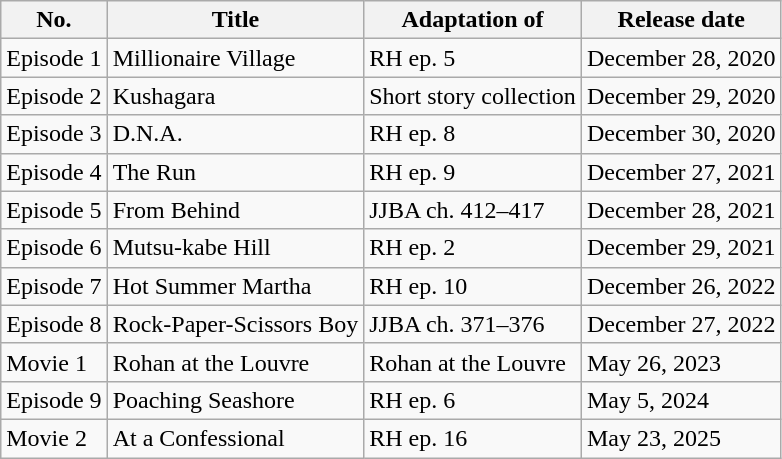<table class="wikitable">
<tr>
<th>No.</th>
<th>Title</th>
<th>Adaptation of</th>
<th>Release date</th>
</tr>
<tr>
<td>Episode 1</td>
<td>Millionaire Village</td>
<td>RH ep. 5</td>
<td>December 28, 2020</td>
</tr>
<tr>
<td>Episode 2</td>
<td>Kushagara</td>
<td>Short story collection</td>
<td>December 29, 2020</td>
</tr>
<tr>
<td>Episode 3</td>
<td>D.N.A.</td>
<td>RH ep. 8</td>
<td>December 30, 2020</td>
</tr>
<tr>
<td>Episode 4</td>
<td>The Run</td>
<td>RH ep. 9</td>
<td>December 27, 2021</td>
</tr>
<tr>
<td>Episode 5</td>
<td>From Behind</td>
<td>JJBA ch. 412–417</td>
<td>December 28, 2021</td>
</tr>
<tr>
<td>Episode 6</td>
<td>Mutsu-kabe Hill</td>
<td>RH ep. 2</td>
<td>December 29, 2021</td>
</tr>
<tr>
<td>Episode 7</td>
<td>Hot Summer Martha</td>
<td>RH ep. 10</td>
<td>December 26, 2022</td>
</tr>
<tr>
<td>Episode 8</td>
<td>Rock-Paper-Scissors Boy</td>
<td>JJBA ch. 371–376</td>
<td>December 27, 2022</td>
</tr>
<tr>
<td>Movie 1</td>
<td>Rohan at the Louvre</td>
<td>Rohan at the Louvre</td>
<td>May 26, 2023</td>
</tr>
<tr>
<td>Episode 9</td>
<td>Poaching Seashore</td>
<td>RH ep. 6</td>
<td>May 5, 2024</td>
</tr>
<tr>
<td>Movie 2</td>
<td>At a Confessional</td>
<td>RH ep. 16</td>
<td>May 23, 2025</td>
</tr>
</table>
